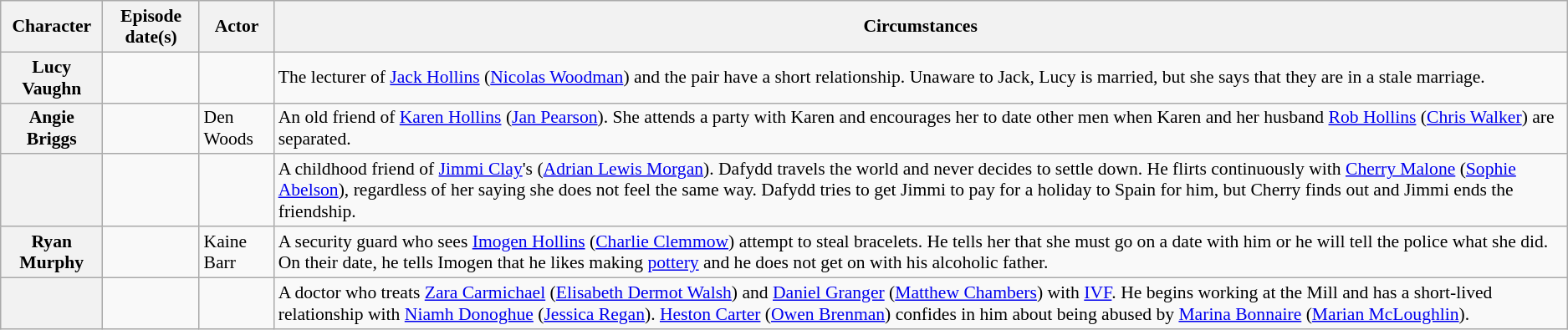<table class="wikitable plainrowheaders" style="font-size:90%">
<tr>
<th scope="col">Character</th>
<th scope="col">Episode date(s)</th>
<th scope="col">Actor</th>
<th scope="col">Circumstances</th>
</tr>
<tr>
<th scope="row">Lucy Vaughn </th>
<td></td>
<td></td>
<td>The lecturer of <a href='#'>Jack Hollins</a> (<a href='#'>Nicolas Woodman</a>) and the pair have a short relationship. Unaware to Jack, Lucy is married, but she says that they are in a stale marriage.</td>
</tr>
<tr>
<th scope="row">Angie Briggs </th>
<td></td>
<td>Den Woods</td>
<td>An old friend of <a href='#'>Karen Hollins</a> (<a href='#'>Jan Pearson</a>). She attends a party with Karen and encourages her to date other men when Karen and her husband <a href='#'>Rob Hollins</a> (<a href='#'>Chris Walker</a>) are separated.</td>
</tr>
<tr>
<th scope="row"> </th>
<td></td>
<td></td>
<td>A childhood friend of <a href='#'>Jimmi Clay</a>'s (<a href='#'>Adrian Lewis Morgan</a>). Dafydd travels the world and never decides to settle down. He flirts continuously with <a href='#'>Cherry Malone</a> (<a href='#'>Sophie Abelson</a>), regardless of her saying she does not feel the same way. Dafydd tries to get Jimmi to pay for a holiday to Spain for him, but Cherry finds out and Jimmi ends the friendship.</td>
</tr>
<tr>
<th scope="row">Ryan Murphy </th>
<td></td>
<td>Kaine Barr</td>
<td>A security guard who sees <a href='#'>Imogen Hollins</a> (<a href='#'>Charlie Clemmow</a>) attempt to steal bracelets. He tells her that she must go on a date with him or he will tell the police what she did. On their date, he tells Imogen that he likes making <a href='#'>pottery</a> and he does not get on with his alcoholic father.</td>
</tr>
<tr>
<th scope="row"> </th>
<td></td>
<td></td>
<td>A doctor who treats <a href='#'>Zara Carmichael</a> (<a href='#'>Elisabeth Dermot Walsh</a>) and <a href='#'>Daniel Granger</a> (<a href='#'>Matthew Chambers</a>) with <a href='#'>IVF</a>. He begins working at the Mill and has a short-lived relationship with <a href='#'>Niamh Donoghue</a> (<a href='#'>Jessica Regan</a>). <a href='#'>Heston Carter</a> (<a href='#'>Owen Brenman</a>) confides in him about being abused by <a href='#'>Marina Bonnaire</a> (<a href='#'>Marian McLoughlin</a>).</td>
</tr>
</table>
